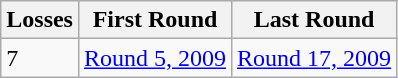<table class="wikitable">
<tr>
<th>Losses</th>
<th>First Round</th>
<th>Last Round</th>
</tr>
<tr>
<td>7</td>
<td><a href='#'>Round 5, 2009</a></td>
<td><a href='#'>Round 17, 2009</a></td>
</tr>
</table>
